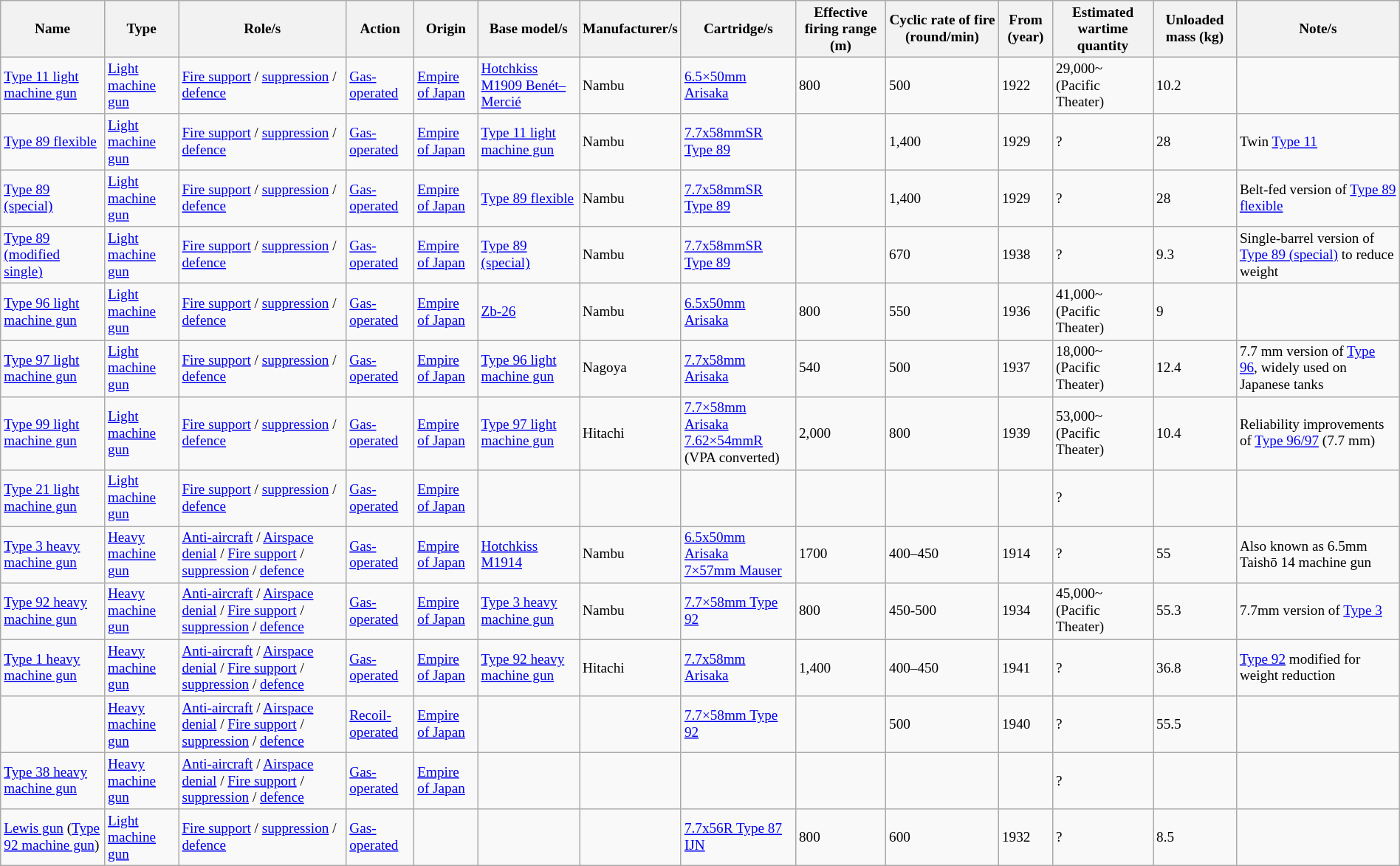<table class="wikitable sortable" style="margin:left; width:100%; font-size:80%; border-collapse:collapse;">
<tr>
<th>Name</th>
<th>Type</th>
<th>Role/s</th>
<th>Action</th>
<th>Origin</th>
<th>Base model/s</th>
<th>Manufacturer/s</th>
<th>Cartridge/s</th>
<th>Effective firing range (m)</th>
<th>Cyclic rate of fire (round/min)</th>
<th>From (year)</th>
<th>Estimated wartime quantity</th>
<th>Unloaded mass (kg)</th>
<th>Note/s</th>
</tr>
<tr>
<td><a href='#'>Type 11 light machine gun</a></td>
<td><a href='#'>Light machine gun</a></td>
<td><a href='#'>Fire support</a> / <a href='#'>suppression</a> / <a href='#'>defence</a></td>
<td><a href='#'>Gas-operated</a></td>
<td> <a href='#'>Empire of Japan</a></td>
<td><a href='#'>Hotchkiss M1909 Benét–Mercié</a></td>
<td>Nambu</td>
<td><a href='#'>6.5×50mm Arisaka</a></td>
<td>800</td>
<td>500</td>
<td>1922</td>
<td>29,000~ (Pacific Theater)</td>
<td>10.2</td>
<td></td>
</tr>
<tr>
<td><a href='#'>Type 89 flexible</a></td>
<td><a href='#'>Light machine gun</a></td>
<td><a href='#'>Fire support</a> / <a href='#'>suppression</a> / <a href='#'>defence</a></td>
<td><a href='#'>Gas-operated</a></td>
<td> <a href='#'>Empire of Japan</a></td>
<td><a href='#'>Type 11 light machine gun</a></td>
<td>Nambu</td>
<td><a href='#'>7.7x58mmSR Type 89</a></td>
<td></td>
<td>1,400</td>
<td>1929</td>
<td>?</td>
<td>28</td>
<td>Twin <a href='#'>Type 11</a></td>
</tr>
<tr>
<td><a href='#'>Type 89 (special)</a></td>
<td><a href='#'>Light machine gun</a></td>
<td><a href='#'>Fire support</a> / <a href='#'>suppression</a> / <a href='#'>defence</a></td>
<td><a href='#'>Gas-operated</a></td>
<td> <a href='#'>Empire of Japan</a></td>
<td><a href='#'>Type 89 flexible</a></td>
<td>Nambu</td>
<td><a href='#'>7.7x58mmSR Type 89</a></td>
<td></td>
<td>1,400</td>
<td>1929</td>
<td>?</td>
<td>28</td>
<td>Belt-fed version of <a href='#'>Type 89 flexible</a></td>
</tr>
<tr>
<td><a href='#'>Type 89 (modified single)</a></td>
<td><a href='#'>Light machine gun</a></td>
<td><a href='#'>Fire support</a> / <a href='#'>suppression</a> / <a href='#'>defence</a></td>
<td><a href='#'>Gas-operated</a></td>
<td> <a href='#'>Empire of Japan</a></td>
<td><a href='#'>Type 89 (special)</a></td>
<td>Nambu</td>
<td><a href='#'>7.7x58mmSR Type 89</a></td>
<td></td>
<td>670</td>
<td>1938</td>
<td>?</td>
<td>9.3</td>
<td>Single-barrel version of <a href='#'>Type 89 (special)</a> to reduce weight</td>
</tr>
<tr>
<td><a href='#'>Type 96 light machine gun</a></td>
<td><a href='#'>Light machine gun</a></td>
<td><a href='#'>Fire support</a> / <a href='#'>suppression</a> / <a href='#'>defence</a></td>
<td><a href='#'>Gas-operated</a></td>
<td> <a href='#'>Empire of Japan</a></td>
<td><a href='#'>Zb-26</a></td>
<td>Nambu</td>
<td><a href='#'>6.5x50mm Arisaka</a></td>
<td>800</td>
<td>550</td>
<td>1936</td>
<td>41,000~ (Pacific Theater)</td>
<td>9</td>
<td></td>
</tr>
<tr>
<td><a href='#'>Type 97 light machine gun</a></td>
<td><a href='#'>Light machine gun</a></td>
<td><a href='#'>Fire support</a> / <a href='#'>suppression</a> / <a href='#'>defence</a></td>
<td><a href='#'>Gas-operated</a></td>
<td> <a href='#'>Empire of Japan</a></td>
<td><a href='#'>Type 96 light machine gun</a></td>
<td>Nagoya</td>
<td><a href='#'>7.7x58mm Arisaka</a></td>
<td>540</td>
<td>500</td>
<td>1937</td>
<td>18,000~ (Pacific Theater)</td>
<td>12.4</td>
<td>7.7 mm version of <a href='#'>Type 96</a>, widely used on Japanese tanks</td>
</tr>
<tr>
<td><a href='#'>Type 99 light machine gun</a></td>
<td><a href='#'>Light machine gun</a></td>
<td><a href='#'>Fire support</a> / <a href='#'>suppression</a> / <a href='#'>defence</a></td>
<td><a href='#'>Gas-operated</a></td>
<td> <a href='#'>Empire of Japan</a></td>
<td><a href='#'>Type 97 light machine gun</a></td>
<td>Hitachi</td>
<td><a href='#'>7.7×58mm Arisaka</a><br><a href='#'>7.62×54mmR</a> (VPA converted)</td>
<td>2,000</td>
<td>800</td>
<td>1939</td>
<td>53,000~ (Pacific Theater)</td>
<td>10.4</td>
<td>Reliability improvements of <a href='#'>Type 96/97</a> (7.7 mm)</td>
</tr>
<tr>
<td><a href='#'>Type 21 light machine gun</a></td>
<td><a href='#'>Light machine gun</a></td>
<td><a href='#'>Fire support</a> / <a href='#'>suppression</a> / <a href='#'>defence</a></td>
<td><a href='#'>Gas-operated</a></td>
<td> <a href='#'>Empire of Japan</a></td>
<td></td>
<td></td>
<td></td>
<td></td>
<td></td>
<td></td>
<td>?</td>
<td></td>
<td></td>
</tr>
<tr>
<td><a href='#'>Type 3 heavy machine gun</a></td>
<td><a href='#'>Heavy machine gun</a></td>
<td><a href='#'>Anti-aircraft</a> / <a href='#'>Airspace denial</a> / <a href='#'>Fire support</a> / <a href='#'>suppression</a> / <a href='#'>defence</a></td>
<td><a href='#'>Gas-operated</a></td>
<td> <a href='#'>Empire of Japan</a></td>
<td><a href='#'>Hotchkiss M1914</a></td>
<td>Nambu</td>
<td><a href='#'>6.5x50mm Arisaka</a><br><a href='#'>7×57mm Mauser</a></td>
<td>1700</td>
<td>400–450</td>
<td>1914</td>
<td>?</td>
<td>55</td>
<td>Also known as 6.5mm Taishō 14 machine gun</td>
</tr>
<tr>
<td><a href='#'>Type 92 heavy machine gun</a></td>
<td><a href='#'>Heavy machine gun</a></td>
<td><a href='#'>Anti-aircraft</a> / <a href='#'>Airspace denial</a> / <a href='#'>Fire support</a> / <a href='#'>suppression</a> / <a href='#'>defence</a></td>
<td><a href='#'>Gas-operated</a></td>
<td> <a href='#'>Empire of Japan</a></td>
<td><a href='#'>Type 3 heavy machine gun</a></td>
<td>Nambu</td>
<td><a href='#'>7.7×58mm Type 92</a></td>
<td>800</td>
<td>450-500</td>
<td>1934</td>
<td>45,000~ (Pacific Theater)</td>
<td>55.3</td>
<td>7.7mm version of <a href='#'>Type 3</a></td>
</tr>
<tr>
<td><a href='#'>Type 1 heavy machine gun</a></td>
<td><a href='#'>Heavy machine gun</a></td>
<td><a href='#'>Anti-aircraft</a> / <a href='#'>Airspace denial</a> / <a href='#'>Fire support</a> / <a href='#'>suppression</a> / <a href='#'>defence</a></td>
<td><a href='#'>Gas-operated</a></td>
<td> <a href='#'>Empire of Japan</a></td>
<td><a href='#'>Type 92 heavy machine gun</a></td>
<td>Hitachi</td>
<td><a href='#'>7.7x58mm Arisaka</a></td>
<td>1,400</td>
<td>400–450</td>
<td>1941</td>
<td>?</td>
<td>36.8</td>
<td><a href='#'>Type 92</a> modified for weight reduction</td>
</tr>
<tr>
<td></td>
<td><a href='#'>Heavy machine gun</a></td>
<td><a href='#'>Anti-aircraft</a> / <a href='#'>Airspace denial</a> / <a href='#'>Fire support</a> / <a href='#'>suppression</a> / <a href='#'>defence</a></td>
<td><a href='#'>Recoil-operated</a></td>
<td> <a href='#'>Empire of Japan</a></td>
<td></td>
<td></td>
<td><a href='#'>7.7×58mm Type 92</a></td>
<td></td>
<td>500</td>
<td>1940</td>
<td>?</td>
<td>55.5</td>
<td></td>
</tr>
<tr>
<td><a href='#'>Type 38 heavy machine gun</a></td>
<td><a href='#'>Heavy machine gun</a></td>
<td><a href='#'>Anti-aircraft</a> / <a href='#'>Airspace denial</a> / <a href='#'>Fire support</a> / <a href='#'>suppression</a> / <a href='#'>defence</a></td>
<td><a href='#'>Gas-operated</a></td>
<td> <a href='#'>Empire of Japan</a></td>
<td></td>
<td></td>
<td></td>
<td></td>
<td></td>
<td></td>
<td>?</td>
<td></td>
<td></td>
</tr>
<tr>
<td><a href='#'>Lewis gun</a> (<a href='#'>Type 92 machine gun</a>)</td>
<td><a href='#'>Light machine gun</a></td>
<td><a href='#'>Fire support</a> / <a href='#'>suppression</a> / <a href='#'>defence</a></td>
<td><a href='#'>Gas-operated</a></td>
<td></td>
<td></td>
<td></td>
<td><a href='#'>7.7x56R Type 87 IJN</a></td>
<td>800</td>
<td>600</td>
<td>1932</td>
<td>?</td>
<td>8.5</td>
<td></td>
</tr>
</table>
